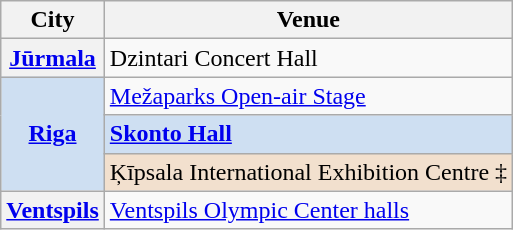<table class="wikitable plainrowheaders">
<tr>
<th scope="col">City</th>
<th scope="col">Venue</th>
</tr>
<tr>
<th scope="row"><a href='#'>Jūrmala</a></th>
<td>Dzintari Concert Hall</td>
</tr>
<tr>
<th scope="row" style="background:#CEDFF2; font-weight:bold;" rowspan="3"><a href='#'>Riga</a></th>
<td><a href='#'>Mežaparks Open-air Stage</a></td>
</tr>
<tr style="background:#CEDFF2;">
<td><strong><a href='#'>Skonto Hall</a></strong> </td>
</tr>
<tr style="background:#F2E0CE;">
<td>Ķīpsala International Exhibition Centre ‡</td>
</tr>
<tr>
<th scope="row"><a href='#'>Ventspils</a></th>
<td><a href='#'>Ventspils Olympic Center halls</a></td>
</tr>
</table>
